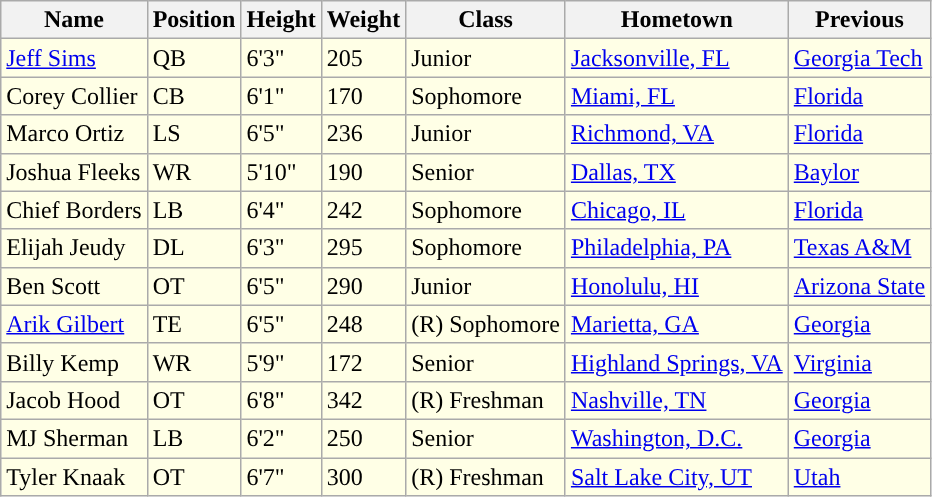<table class="wikitable sortable">
<tr>
<th>Name</th>
<th>Position</th>
<th>Height</th>
<th>Weight</th>
<th>Class</th>
<th>Hometown</th>
<th>Previous</th>
</tr>
<tr style="background:#FFFFE6;">
<td><a href='#'>Jeff Sims</a></td>
<td>QB</td>
<td>6'3"</td>
<td>205</td>
<td>Junior</td>
<td><a href='#'>Jacksonville, FL</a></td>
<td><a href='#'>Georgia Tech</a></td>
</tr>
<tr style="background:#FFFFE6;">
<td>Corey Collier</td>
<td>CB</td>
<td>6'1"</td>
<td>170</td>
<td>Sophomore</td>
<td><a href='#'>Miami, FL</a></td>
<td><a href='#'>Florida</a></td>
</tr>
<tr style="background:#FFFFE6;">
<td>Marco Ortiz</td>
<td>LS</td>
<td>6'5"</td>
<td>236</td>
<td>Junior</td>
<td><a href='#'>Richmond, VA</a></td>
<td><a href='#'>Florida</a></td>
</tr>
<tr style="background:#FFFFE6;">
<td>Joshua Fleeks</td>
<td>WR</td>
<td>5'10"</td>
<td>190</td>
<td>Senior</td>
<td><a href='#'>Dallas, TX</a></td>
<td><a href='#'>Baylor</a></td>
</tr>
<tr style="background:#FFFFE6;">
<td>Chief Borders</td>
<td>LB</td>
<td>6'4"</td>
<td>242</td>
<td>Sophomore</td>
<td><a href='#'>Chicago, IL</a></td>
<td><a href='#'>Florida</a></td>
</tr>
<tr style="background:#FFFFE6;">
<td>Elijah Jeudy</td>
<td>DL</td>
<td>6'3"</td>
<td>295</td>
<td>Sophomore</td>
<td><a href='#'>Philadelphia, PA</a></td>
<td><a href='#'>Texas A&M</a></td>
</tr>
<tr style="background:#FFFFE6;">
<td>Ben Scott</td>
<td>OT</td>
<td>6'5"</td>
<td>290</td>
<td>Junior</td>
<td><a href='#'>Honolulu, HI</a></td>
<td><a href='#'>Arizona State</a></td>
</tr>
<tr style="background:#FFFFE6;">
<td><a href='#'>Arik Gilbert</a></td>
<td>TE</td>
<td>6'5"</td>
<td>248</td>
<td>(R) Sophomore</td>
<td><a href='#'>Marietta, GA</a></td>
<td><a href='#'>Georgia</a></td>
</tr>
<tr style="background:#FFFFE6;">
<td>Billy Kemp</td>
<td>WR</td>
<td>5'9"</td>
<td>172</td>
<td>Senior</td>
<td><a href='#'>Highland Springs, VA</a></td>
<td><a href='#'>Virginia</a></td>
</tr>
<tr style="background:#FFFFE6;">
<td>Jacob Hood</td>
<td>OT</td>
<td>6'8"</td>
<td>342</td>
<td>(R) Freshman</td>
<td><a href='#'>Nashville, TN</a></td>
<td><a href='#'>Georgia</a></td>
</tr>
<tr style="background:#FFFFE6;">
<td>MJ Sherman</td>
<td>LB</td>
<td>6'2"</td>
<td>250</td>
<td>Senior</td>
<td><a href='#'>Washington, D.C.</a></td>
<td><a href='#'>Georgia</a></td>
</tr>
<tr style="background:#FFFFE6;">
<td>Tyler Knaak</td>
<td>OT</td>
<td>6'7"</td>
<td>300</td>
<td>(R) Freshman</td>
<td><a href='#'>Salt Lake City, UT</a></td>
<td><a href='#'>Utah</a></td>
</tr>
</table>
